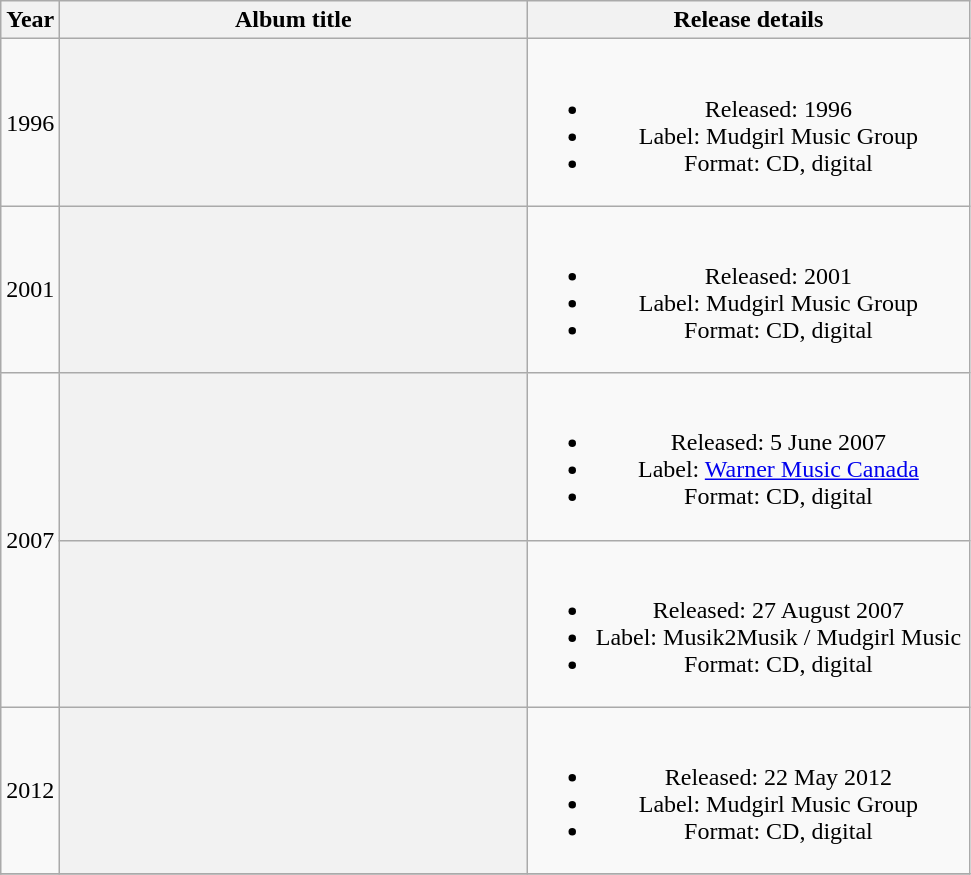<table class="wikitable plainrowheaders" style="text-align:center;">
<tr>
<th>Year</th>
<th scope="col" rowspan="1" style="width:19em;">Album title</th>
<th scope="col" rowspan="1" style="width:18em;">Release details</th>
</tr>
<tr>
<td>1996</td>
<th></th>
<td><br><ul><li>Released: 1996</li><li>Label: Mudgirl Music Group</li><li>Format: CD, digital</li></ul></td>
</tr>
<tr>
<td>2001</td>
<th></th>
<td><br><ul><li>Released: 2001</li><li>Label: Mudgirl Music Group</li><li>Format: CD, digital</li></ul></td>
</tr>
<tr>
<td rowspan="2">2007</td>
<th></th>
<td><br><ul><li>Released: 5 June 2007</li><li>Label: <a href='#'>Warner Music Canada</a></li><li>Format: CD, digital</li></ul></td>
</tr>
<tr>
<th></th>
<td><br><ul><li>Released: 27 August 2007</li><li>Label: Musik2Musik / Mudgirl Music</li><li>Format: CD, digital</li></ul></td>
</tr>
<tr>
<td>2012</td>
<th></th>
<td><br><ul><li>Released: 22 May 2012</li><li>Label: Mudgirl Music Group</li><li>Format: CD, digital</li></ul></td>
</tr>
<tr>
</tr>
</table>
